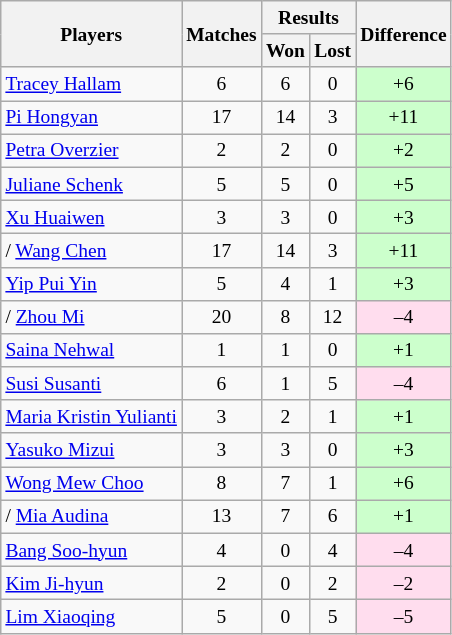<table class=wikitable style="text-align:center; font-size:small">
<tr>
<th rowspan="2">Players</th>
<th rowspan="2">Matches</th>
<th colspan="2">Results</th>
<th rowspan="2">Difference</th>
</tr>
<tr>
<th>Won</th>
<th>Lost</th>
</tr>
<tr>
<td align="left"> <a href='#'>Tracey Hallam</a></td>
<td>6</td>
<td>6</td>
<td>0</td>
<td bgcolor="#ccffcc">+6</td>
</tr>
<tr>
<td align="left"> <a href='#'>Pi Hongyan</a></td>
<td>17</td>
<td>14</td>
<td>3</td>
<td bgcolor="#ccffcc">+11</td>
</tr>
<tr>
<td align="left"> <a href='#'>Petra Overzier</a></td>
<td>2</td>
<td>2</td>
<td>0</td>
<td bgcolor="#ccffcc">+2</td>
</tr>
<tr>
<td align="left"> <a href='#'>Juliane Schenk</a></td>
<td>5</td>
<td>5</td>
<td>0</td>
<td bgcolor="#ccffcc">+5</td>
</tr>
<tr>
<td align="left"> <a href='#'>Xu Huaiwen</a></td>
<td>3</td>
<td>3</td>
<td>0</td>
<td bgcolor="#ccffcc">+3</td>
</tr>
<tr>
<td align="left">/ <a href='#'>Wang Chen</a></td>
<td>17</td>
<td>14</td>
<td>3</td>
<td bgcolor="#ccffcc">+11</td>
</tr>
<tr>
<td align="left"> <a href='#'>Yip Pui Yin</a></td>
<td>5</td>
<td>4</td>
<td>1</td>
<td bgcolor="#ccffcc">+3</td>
</tr>
<tr>
<td align="left">/ <a href='#'>Zhou Mi</a></td>
<td>20</td>
<td>8</td>
<td>12</td>
<td bgcolor="#ffddee">–4</td>
</tr>
<tr>
<td align="left"> <a href='#'>Saina Nehwal</a></td>
<td>1</td>
<td>1</td>
<td>0</td>
<td bgcolor="#ccffcc">+1</td>
</tr>
<tr>
<td align="left"> <a href='#'>Susi Susanti</a></td>
<td>6</td>
<td>1</td>
<td>5</td>
<td bgcolor="#ffddee">–4</td>
</tr>
<tr>
<td align="left"> <a href='#'>Maria Kristin Yulianti</a></td>
<td>3</td>
<td>2</td>
<td>1</td>
<td bgcolor="#ccffcc">+1</td>
</tr>
<tr>
<td align="left"> <a href='#'>Yasuko Mizui</a></td>
<td>3</td>
<td>3</td>
<td>0</td>
<td bgcolor="#ccffcc">+3</td>
</tr>
<tr>
<td align="left"> <a href='#'>Wong Mew Choo</a></td>
<td>8</td>
<td>7</td>
<td>1</td>
<td bgcolor="#ccffcc">+6</td>
</tr>
<tr>
<td align="left">/ <a href='#'>Mia Audina</a></td>
<td>13</td>
<td>7</td>
<td>6</td>
<td bgcolor="#ccffcc">+1</td>
</tr>
<tr>
<td align="left"> <a href='#'>Bang Soo-hyun</a></td>
<td>4</td>
<td>0</td>
<td>4</td>
<td bgcolor="#ffddee">–4</td>
</tr>
<tr>
<td align="left"> <a href='#'>Kim Ji-hyun</a></td>
<td>2</td>
<td>0</td>
<td>2</td>
<td bgcolor="#ffddee">–2</td>
</tr>
<tr>
<td align="left"> <a href='#'>Lim Xiaoqing</a></td>
<td>5</td>
<td>0</td>
<td>5</td>
<td bgcolor="#ffddee">–5</td>
</tr>
</table>
